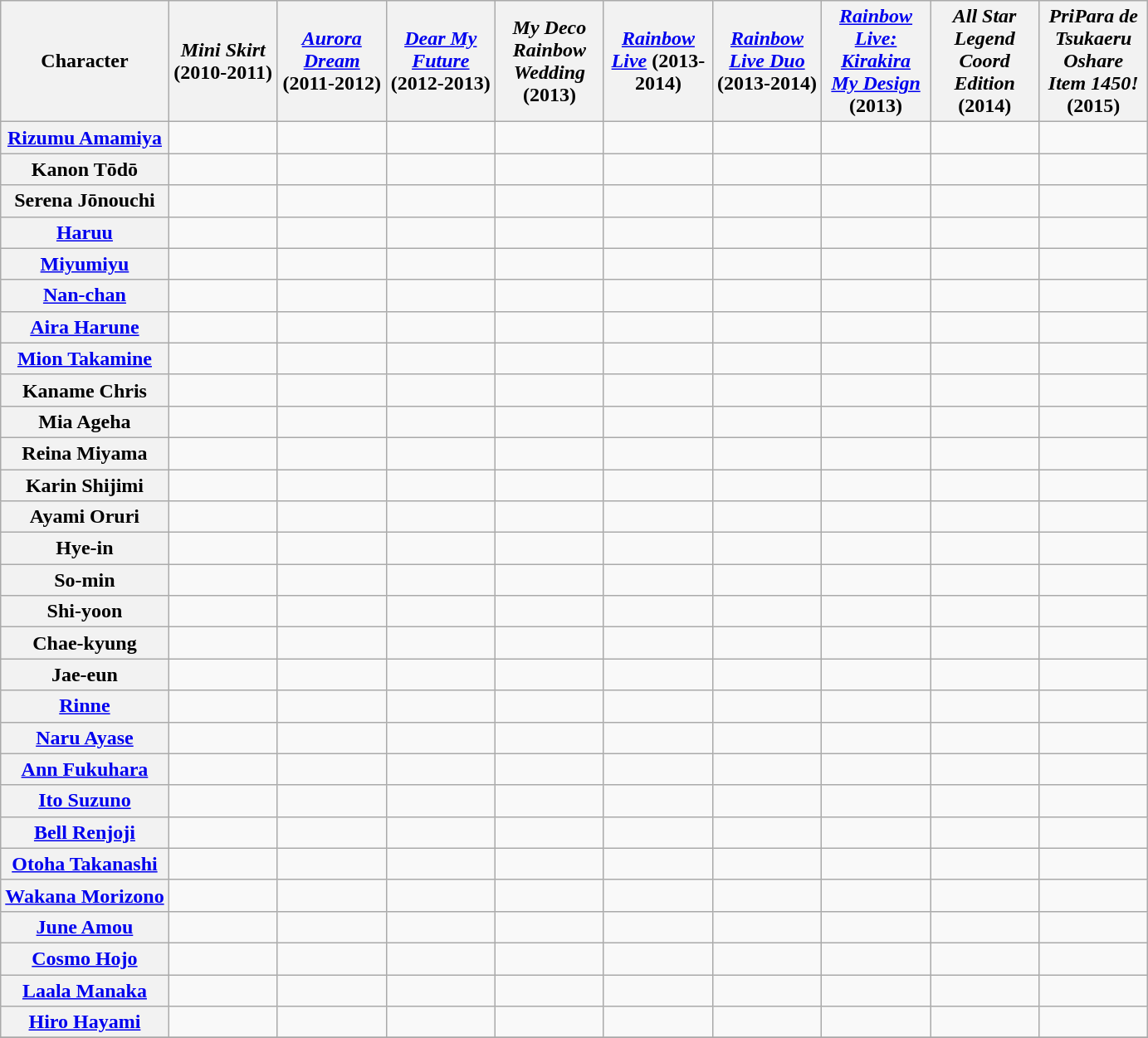<table class="wikitable plainrowheaders sortable">
<tr>
<th scope="col">Character</th>
<th scope="col" style="width: 5em;"><em>Mini Skirt</em> (2010-2011)</th>
<th scope="col" style="width: 5em;"><em><a href='#'>Aurora Dream</a></em> (2011-2012)</th>
<th scope="col" style="width: 5em;"><em><a href='#'>Dear My Future</a></em> (2012-2013)</th>
<th scope="col" style="width: 5em;"><em>My Deco Rainbow Wedding</em> (2013)</th>
<th scope="col" style="width: 5em;"><em><a href='#'>Rainbow Live</a></em> (2013-2014)</th>
<th scope="col" style="width: 5em;"><em><a href='#'>Rainbow Live Duo</a></em> (2013-2014)</th>
<th scope="col" style="width: 5em;"><em><a href='#'>Rainbow Live: Kirakira My Design</a></em> (2013)</th>
<th scope="col" style="width: 5em;"><em>All Star Legend Coord Edition</em> (2014)</th>
<th scope="col" style="width: 5em;"><em>PriPara de Tsukaeru Oshare Item 1450!</em> (2015)</th>
</tr>
<tr style="text-align:center;">
<th scope="row"><a href='#'>Rizumu Amamiya</a></th>
<td></td>
<td></td>
<td></td>
<td></td>
<td></td>
<td></td>
<td></td>
<td></td>
<td></td>
</tr>
<tr style="text-align:center;">
<th scope="row">Kanon Tōdō</th>
<td></td>
<td></td>
<td></td>
<td></td>
<td></td>
<td></td>
<td></td>
<td></td>
<td></td>
</tr>
<tr style="text-align:center;">
<th scope="row">Serena Jōnouchi</th>
<td></td>
<td></td>
<td></td>
<td></td>
<td></td>
<td></td>
<td></td>
<td></td>
<td></td>
</tr>
<tr style="text-align:center;">
<th scope="row"><a href='#'>Haruu</a></th>
<td></td>
<td></td>
<td></td>
<td></td>
<td></td>
<td></td>
<td></td>
<td></td>
<td></td>
</tr>
<tr style="text-align:center;">
<th scope="row"><a href='#'>Miyumiyu</a></th>
<td></td>
<td></td>
<td></td>
<td></td>
<td></td>
<td></td>
<td></td>
<td></td>
<td></td>
</tr>
<tr style="text-align:center;">
<th scope="row"><a href='#'>Nan-chan</a></th>
<td></td>
<td></td>
<td></td>
<td></td>
<td></td>
<td></td>
<td></td>
<td></td>
<td></td>
</tr>
<tr style="text-align:center;">
<th scope="row"><a href='#'>Aira Harune</a></th>
<td></td>
<td></td>
<td></td>
<td></td>
<td></td>
<td></td>
<td></td>
<td></td>
<td></td>
</tr>
<tr style="text-align:center;">
<th scope="row"><a href='#'>Mion Takamine</a></th>
<td></td>
<td></td>
<td></td>
<td></td>
<td></td>
<td></td>
<td></td>
<td></td>
<td></td>
</tr>
<tr style="text-align:center;">
<th scope="row">Kaname Chris</th>
<td></td>
<td></td>
<td></td>
<td></td>
<td></td>
<td></td>
<td></td>
<td></td>
<td></td>
</tr>
<tr style="text-align:center;">
<th scope="row">Mia Ageha</th>
<td></td>
<td></td>
<td></td>
<td></td>
<td></td>
<td></td>
<td></td>
<td></td>
<td></td>
</tr>
<tr style="text-align:center;">
<th scope="row">Reina Miyama</th>
<td></td>
<td></td>
<td></td>
<td></td>
<td></td>
<td></td>
<td></td>
<td></td>
<td></td>
</tr>
<tr style="text-align:center;">
<th scope="row">Karin Shijimi</th>
<td></td>
<td></td>
<td></td>
<td></td>
<td></td>
<td></td>
<td></td>
<td></td>
<td></td>
</tr>
<tr style="text-align:center;">
<th scope="row">Ayami Oruri</th>
<td></td>
<td></td>
<td></td>
<td></td>
<td></td>
<td></td>
<td></td>
<td></td>
<td></td>
</tr>
<tr style="text-align:center;">
<th scope="row">Hye-in</th>
<td></td>
<td></td>
<td></td>
<td></td>
<td></td>
<td></td>
<td></td>
<td></td>
<td></td>
</tr>
<tr style="text-align:center;">
<th scope="row">So-min</th>
<td></td>
<td></td>
<td></td>
<td></td>
<td></td>
<td></td>
<td></td>
<td></td>
<td></td>
</tr>
<tr style="text-align:center;">
<th scope="row">Shi-yoon</th>
<td></td>
<td></td>
<td></td>
<td></td>
<td></td>
<td></td>
<td></td>
<td></td>
<td></td>
</tr>
<tr style="text-align:center;">
<th scope="row">Chae-kyung</th>
<td></td>
<td></td>
<td></td>
<td></td>
<td></td>
<td></td>
<td></td>
<td></td>
<td></td>
</tr>
<tr style="text-align:center;">
<th scope="row">Jae-eun</th>
<td></td>
<td></td>
<td></td>
<td></td>
<td></td>
<td></td>
<td></td>
<td></td>
<td></td>
</tr>
<tr style="text-align:center;">
<th scope="row"><a href='#'>Rinne</a></th>
<td></td>
<td></td>
<td></td>
<td></td>
<td></td>
<td></td>
<td></td>
<td></td>
<td></td>
</tr>
<tr style="text-align:center;">
<th scope="row"><a href='#'>Naru Ayase</a></th>
<td></td>
<td></td>
<td></td>
<td></td>
<td></td>
<td></td>
<td></td>
<td></td>
<td></td>
</tr>
<tr style="text-align:center;">
<th scope="row"><a href='#'>Ann Fukuhara</a></th>
<td></td>
<td></td>
<td></td>
<td></td>
<td></td>
<td></td>
<td></td>
<td></td>
<td></td>
</tr>
<tr style="text-align:center;">
<th scope="row"><a href='#'>Ito Suzuno</a></th>
<td></td>
<td></td>
<td></td>
<td></td>
<td></td>
<td></td>
<td></td>
<td></td>
<td></td>
</tr>
<tr style="text-align:center;">
<th scope="row"><a href='#'>Bell Renjoji</a></th>
<td></td>
<td></td>
<td></td>
<td></td>
<td></td>
<td></td>
<td></td>
<td></td>
<td></td>
</tr>
<tr style="text-align:center;">
<th scope="row"><a href='#'>Otoha Takanashi</a></th>
<td></td>
<td></td>
<td></td>
<td></td>
<td></td>
<td></td>
<td></td>
<td></td>
<td></td>
</tr>
<tr style="text-align:center;">
<th scope="row"><a href='#'>Wakana Morizono</a></th>
<td></td>
<td></td>
<td></td>
<td></td>
<td></td>
<td></td>
<td></td>
<td></td>
<td></td>
</tr>
<tr style="text-align:center;">
<th scope="row"><a href='#'>June Amou</a></th>
<td></td>
<td></td>
<td></td>
<td></td>
<td></td>
<td></td>
<td></td>
<td></td>
<td></td>
</tr>
<tr style="text-align:center;">
<th scope="row"><a href='#'>Cosmo Hojo</a></th>
<td></td>
<td></td>
<td></td>
<td></td>
<td></td>
<td></td>
<td></td>
<td></td>
<td></td>
</tr>
<tr style="text-align:center;">
<th scope="row"><a href='#'>Laala Manaka</a></th>
<td></td>
<td></td>
<td></td>
<td></td>
<td></td>
<td></td>
<td></td>
<td></td>
<td></td>
</tr>
<tr style="text-align:center;">
<th scope="row"><a href='#'>Hiro Hayami</a></th>
<td></td>
<td></td>
<td></td>
<td></td>
<td></td>
<td></td>
<td></td>
<td></td>
<td></td>
</tr>
<tr style="text-align:center;">
</tr>
</table>
